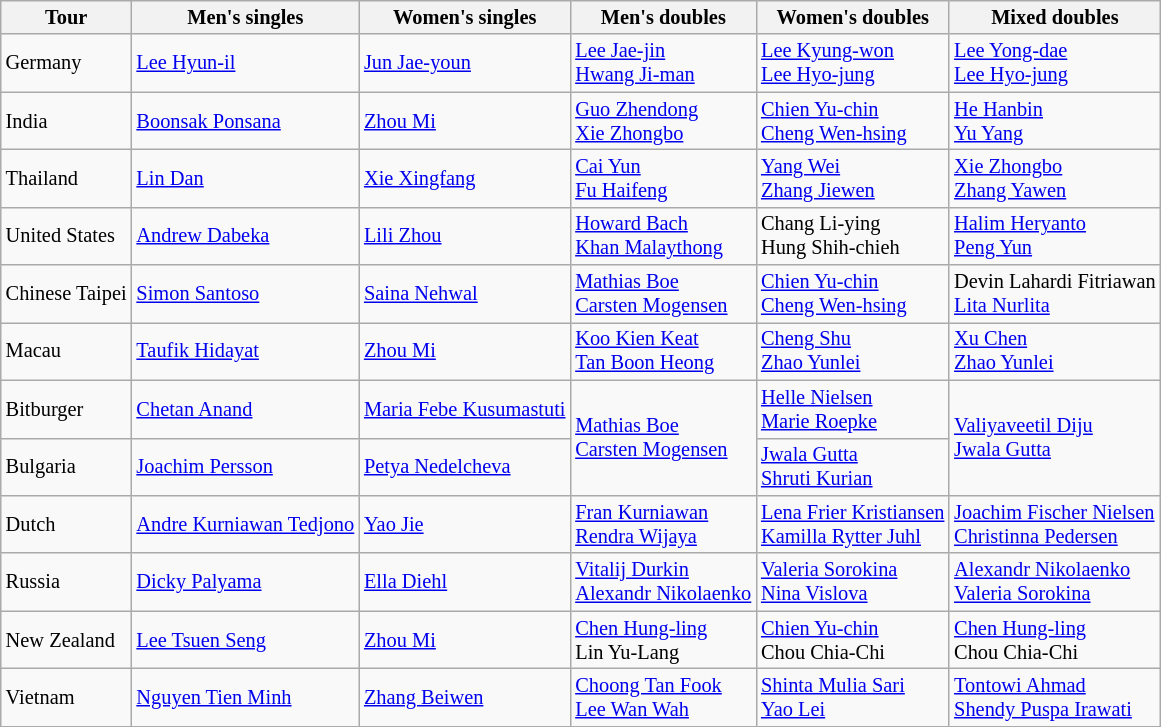<table class=wikitable style="font-size:85%">
<tr>
<th>Tour</th>
<th>Men's singles</th>
<th>Women's singles</th>
<th>Men's doubles</th>
<th>Women's doubles</th>
<th>Mixed doubles</th>
</tr>
<tr>
<td> Germany</td>
<td> <a href='#'>Lee Hyun-il</a></td>
<td> <a href='#'>Jun Jae-youn</a></td>
<td> <a href='#'>Lee Jae-jin</a><br> <a href='#'>Hwang Ji-man</a></td>
<td> <a href='#'>Lee Kyung-won</a><br> <a href='#'>Lee Hyo-jung</a></td>
<td> <a href='#'>Lee Yong-dae</a><br> <a href='#'>Lee Hyo-jung</a></td>
</tr>
<tr>
<td> India</td>
<td> <a href='#'>Boonsak Ponsana</a></td>
<td> <a href='#'>Zhou Mi</a></td>
<td> <a href='#'>Guo Zhendong</a><br> <a href='#'>Xie Zhongbo</a></td>
<td> <a href='#'>Chien Yu-chin</a><br> <a href='#'>Cheng Wen-hsing</a></td>
<td> <a href='#'>He Hanbin</a><br> <a href='#'>Yu Yang</a></td>
</tr>
<tr>
<td> Thailand</td>
<td> <a href='#'>Lin Dan</a></td>
<td> <a href='#'>Xie Xingfang</a></td>
<td> <a href='#'>Cai Yun</a><br> <a href='#'>Fu Haifeng</a></td>
<td> <a href='#'>Yang Wei</a><br> <a href='#'>Zhang Jiewen</a></td>
<td> <a href='#'>Xie Zhongbo</a><br> <a href='#'>Zhang Yawen</a></td>
</tr>
<tr>
<td> United States</td>
<td> <a href='#'>Andrew Dabeka</a></td>
<td> <a href='#'>Lili Zhou</a></td>
<td> <a href='#'>Howard Bach</a><br> <a href='#'>Khan Malaythong</a></td>
<td> Chang Li-ying<br> Hung Shih-chieh</td>
<td> <a href='#'>Halim Heryanto</a><br> <a href='#'>Peng Yun</a></td>
</tr>
<tr>
<td> Chinese Taipei</td>
<td> <a href='#'>Simon Santoso</a></td>
<td> <a href='#'>Saina Nehwal</a></td>
<td> <a href='#'>Mathias Boe</a><br> <a href='#'>Carsten Mogensen</a></td>
<td> <a href='#'>Chien Yu-chin</a><br> <a href='#'>Cheng Wen-hsing</a></td>
<td> Devin Lahardi Fitriawan<br> <a href='#'>Lita Nurlita</a></td>
</tr>
<tr>
<td> Macau</td>
<td> <a href='#'>Taufik Hidayat</a></td>
<td> <a href='#'>Zhou Mi</a></td>
<td> <a href='#'>Koo Kien Keat</a><br> <a href='#'>Tan Boon Heong</a></td>
<td> <a href='#'>Cheng Shu</a><br> <a href='#'>Zhao Yunlei</a></td>
<td> <a href='#'>Xu Chen</a><br> <a href='#'>Zhao Yunlei</a></td>
</tr>
<tr>
<td> Bitburger</td>
<td> <a href='#'>Chetan Anand</a></td>
<td> <a href='#'>Maria Febe Kusumastuti</a></td>
<td rowspan="2"> <a href='#'>Mathias Boe</a><br> <a href='#'>Carsten Mogensen</a></td>
<td> <a href='#'>Helle Nielsen</a><br> <a href='#'>Marie Roepke</a></td>
<td rowspan="2"> <a href='#'>Valiyaveetil Diju</a><br> <a href='#'>Jwala Gutta</a></td>
</tr>
<tr>
<td> Bulgaria</td>
<td> <a href='#'>Joachim Persson</a></td>
<td> <a href='#'>Petya Nedelcheva</a></td>
<td> <a href='#'>Jwala Gutta</a><br> <a href='#'>Shruti Kurian</a></td>
</tr>
<tr>
<td> Dutch</td>
<td> <a href='#'>Andre Kurniawan Tedjono</a></td>
<td> <a href='#'>Yao Jie</a></td>
<td> <a href='#'>Fran Kurniawan</a><br> <a href='#'>Rendra Wijaya</a></td>
<td> <a href='#'>Lena Frier Kristiansen</a><br> <a href='#'>Kamilla Rytter Juhl</a></td>
<td> <a href='#'>Joachim Fischer Nielsen</a><br> <a href='#'>Christinna Pedersen</a></td>
</tr>
<tr>
<td> Russia</td>
<td> <a href='#'>Dicky Palyama</a></td>
<td> <a href='#'>Ella Diehl</a></td>
<td> <a href='#'>Vitalij Durkin</a><br> <a href='#'>Alexandr Nikolaenko</a></td>
<td> <a href='#'>Valeria Sorokina</a><br> <a href='#'>Nina Vislova</a></td>
<td> <a href='#'>Alexandr Nikolaenko</a><br> <a href='#'>Valeria Sorokina</a></td>
</tr>
<tr>
<td> New Zealand</td>
<td> <a href='#'>Lee Tsuen Seng</a></td>
<td> <a href='#'>Zhou Mi</a></td>
<td> <a href='#'>Chen Hung-ling</a><br> Lin Yu-Lang</td>
<td> <a href='#'>Chien Yu-chin</a><br> Chou Chia-Chi</td>
<td> <a href='#'>Chen Hung-ling</a><br> Chou Chia-Chi</td>
</tr>
<tr>
<td> Vietnam</td>
<td> <a href='#'>Nguyen Tien Minh</a></td>
<td> <a href='#'>Zhang Beiwen</a></td>
<td> <a href='#'>Choong Tan Fook</a><br> <a href='#'>Lee Wan Wah</a></td>
<td> <a href='#'>Shinta Mulia Sari</a><br> <a href='#'>Yao Lei</a></td>
<td> <a href='#'>Tontowi Ahmad</a><br> <a href='#'>Shendy Puspa Irawati</a></td>
</tr>
</table>
